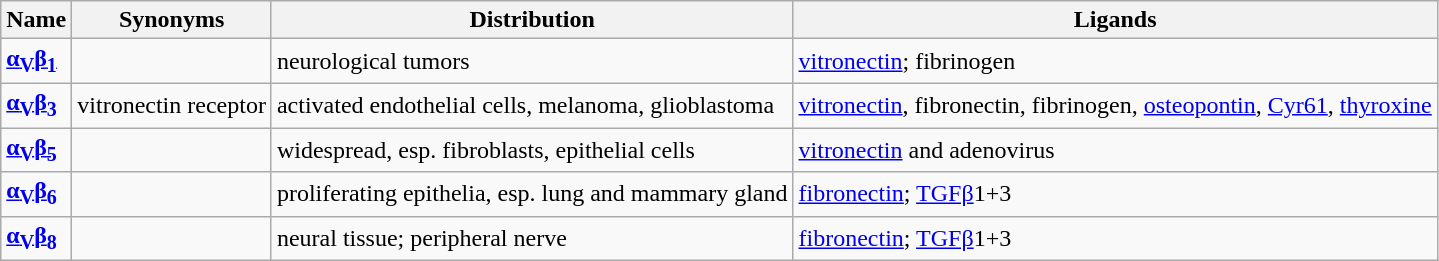<table class="wikitable">
<tr>
<th>Name</th>
<th>Synonyms</th>
<th>Distribution</th>
<th>Ligands</th>
</tr>
<tr>
<td><strong><a href='#'>α<sub>V</sub>β<sub>1</sub></a></strong></td>
<td></td>
<td>neurological tumors</td>
<td><a href='#'>vitronectin</a>; fibrinogen</td>
</tr>
<tr>
<td><strong><a href='#'>α<sub>V</sub>β<sub>3</sub></a></strong></td>
<td>vitronectin receptor</td>
<td>activated endothelial cells, melanoma, glioblastoma</td>
<td><a href='#'>vitronectin</a>, fibronectin, fibrinogen, <a href='#'>osteopontin</a>, <a href='#'>Cyr61</a>, <a href='#'>thyroxine</a></td>
</tr>
<tr>
<td><strong><a href='#'>α<sub>V</sub>β<sub>5</sub></a></strong></td>
<td></td>
<td>widespread, esp. fibroblasts, epithelial cells</td>
<td><a href='#'>vitronectin</a> and adenovirus</td>
</tr>
<tr>
<td><strong><a href='#'>α<sub>V</sub>β<sub>6</sub></a></strong></td>
<td></td>
<td>proliferating epithelia, esp. lung and mammary gland</td>
<td><a href='#'>fibronectin</a>; <a href='#'>TGFβ</a>1+3</td>
</tr>
<tr>
<td><strong><a href='#'>α<sub>V</sub>β<sub>8</sub></a></strong></td>
<td></td>
<td>neural tissue; peripheral nerve</td>
<td><a href='#'>fibronectin</a>; <a href='#'>TGFβ</a>1+3</td>
</tr>
</table>
